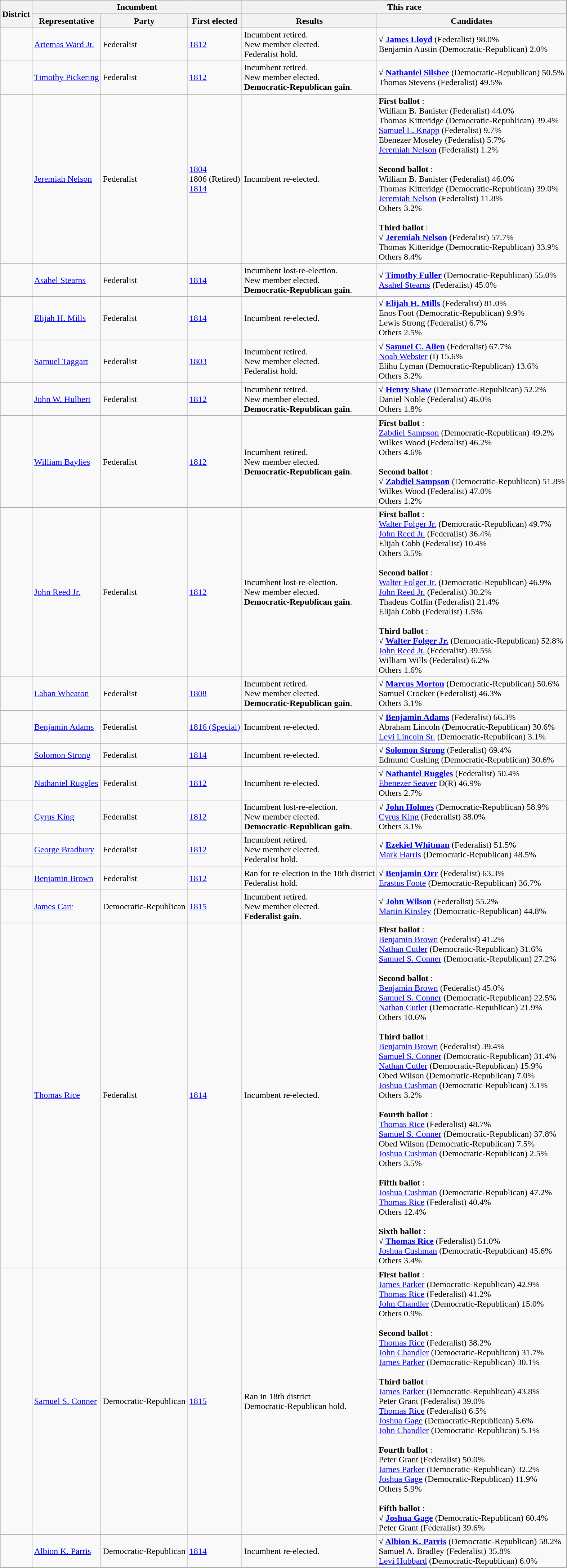<table class=wikitable>
<tr>
<th rowspan=2>District</th>
<th colspan=3>Incumbent</th>
<th colspan=2>This race</th>
</tr>
<tr>
<th>Representative</th>
<th>Party</th>
<th>First elected</th>
<th>Results</th>
<th>Candidates</th>
</tr>
<tr>
<td><br></td>
<td><a href='#'>Artemas Ward Jr.</a></td>
<td>Federalist</td>
<td><a href='#'>1812</a></td>
<td>Incumbent retired.<br>New member elected.<br>Federalist hold.</td>
<td nowrap><strong>√ <a href='#'>James Lloyd</a></strong> (Federalist) 98.0%<br>Benjamin Austin (Democratic-Republican) 2.0%</td>
</tr>
<tr>
<td><br></td>
<td><a href='#'>Timothy Pickering</a></td>
<td>Federalist</td>
<td><a href='#'>1812</a></td>
<td>Incumbent retired.<br>New member elected.<br><strong>Democratic-Republican gain</strong>.</td>
<td nowrap><strong>√ <a href='#'>Nathaniel Silsbee</a></strong> (Democratic-Republican) 50.5%<br>Thomas Stevens (Federalist) 49.5%</td>
</tr>
<tr>
<td><br></td>
<td><a href='#'>Jeremiah Nelson</a></td>
<td>Federalist</td>
<td><a href='#'>1804</a><br>1806 (Retired)<br><a href='#'>1814</a></td>
<td>Incumbent re-elected.</td>
<td><strong>First ballot </strong>:<br>William B. Banister (Federalist) 44.0%<br>Thomas Kitteridge (Democratic-Republican) 39.4%<br><a href='#'>Samuel L. Knapp</a> (Federalist) 9.7%<br>Ebenezer Moseley (Federalist) 5.7%<br><a href='#'>Jeremiah Nelson</a> (Federalist) 1.2%<br><br><strong>Second ballot </strong>:<br>William B. Banister (Federalist) 46.0%<br>Thomas Kitteridge (Democratic-Republican) 39.0%<br><a href='#'>Jeremiah Nelson</a> (Federalist) 11.8%<br>Others 3.2%<br><br><strong>Third ballot </strong>:<br><strong>√ <a href='#'>Jeremiah Nelson</a></strong> (Federalist) 57.7%<br>Thomas Kitteridge (Democratic-Republican) 33.9%<br>Others 8.4%</td>
</tr>
<tr>
<td><br></td>
<td><a href='#'>Asahel Stearns</a></td>
<td>Federalist</td>
<td><a href='#'>1814</a></td>
<td>Incumbent lost-re-election.<br>New member elected.<br><strong>Democratic-Republican gain</strong>.</td>
<td nowrap><strong>√ <a href='#'>Timothy Fuller</a></strong> (Democratic-Republican) 55.0%<br><a href='#'>Asahel Stearns</a> (Federalist) 45.0%</td>
</tr>
<tr>
<td><br></td>
<td><a href='#'>Elijah H. Mills</a></td>
<td>Federalist</td>
<td><a href='#'>1814</a></td>
<td>Incumbent re-elected.</td>
<td nowrap><strong>√ <a href='#'>Elijah H. Mills</a></strong> (Federalist) 81.0%<br>Enos Foot (Democratic-Republican) 9.9%<br>Lewis Strong (Federalist) 6.7%<br>Others 2.5%</td>
</tr>
<tr>
<td><br></td>
<td><a href='#'>Samuel Taggart</a></td>
<td>Federalist</td>
<td><a href='#'>1803</a></td>
<td>Incumbent retired.<br>New member elected.<br>Federalist hold.</td>
<td nowrap><strong>√ <a href='#'>Samuel C. Allen</a></strong> (Federalist) 67.7%<br><a href='#'>Noah Webster</a> (I) 15.6%<br>Elihu Lyman (Democratic-Republican) 13.6%<br>Others 3.2%</td>
</tr>
<tr>
<td><br></td>
<td><a href='#'>John W. Hulbert</a></td>
<td>Federalist</td>
<td><a href='#'>1812</a></td>
<td>Incumbent retired.<br>New member elected.<br><strong>Democratic-Republican gain</strong>.</td>
<td nowrap><strong>√ <a href='#'>Henry Shaw</a></strong> (Democratic-Republican) 52.2%<br>Daniel Noble (Federalist) 46.0%<br>Others 1.8%</td>
</tr>
<tr>
<td><br></td>
<td><a href='#'>William Baylies</a></td>
<td>Federalist</td>
<td><a href='#'>1812</a></td>
<td>Incumbent retired.<br>New member elected.<br><strong>Democratic-Republican gain</strong>.</td>
<td><strong>First ballot </strong>:<br><a href='#'>Zabdiel Sampson</a> (Democratic-Republican) 49.2%<br>Wilkes Wood (Federalist) 46.2%<br>Others 4.6%<br><br><strong>Second ballot </strong>:<br><strong>√ <a href='#'>Zabdiel Sampson</a></strong> (Democratic-Republican) 51.8%<br>Wilkes Wood (Federalist) 47.0%<br>Others 1.2%</td>
</tr>
<tr>
<td><br></td>
<td><a href='#'>John Reed Jr.</a></td>
<td>Federalist</td>
<td><a href='#'>1812</a></td>
<td>Incumbent lost-re-election.<br>New member elected.<br><strong>Democratic-Republican gain</strong>.</td>
<td><strong>First ballot </strong>:<br><a href='#'>Walter Folger Jr.</a> (Democratic-Republican) 49.7%<br><a href='#'>John Reed Jr.</a> (Federalist) 36.4%<br>Elijah Cobb (Federalist) 10.4%<br>Others 3.5%<br><br><strong>Second ballot </strong>:<br><a href='#'>Walter Folger Jr.</a> (Democratic-Republican) 46.9%<br><a href='#'>John Reed Jr.</a> (Federalist) 30.2%<br>Thadeus Coffin (Federalist) 21.4%<br>Elijah Cobb (Federalist) 1.5%<br><br><strong>Third ballot </strong>:<br><strong>√ <a href='#'>Walter Folger Jr.</a></strong> (Democratic-Republican) 52.8%<br><a href='#'>John Reed Jr.</a> (Federalist) 39.5%<br>William Wills (Federalist) 6.2%<br>Others 1.6%</td>
</tr>
<tr>
<td><br></td>
<td><a href='#'>Laban Wheaton</a></td>
<td>Federalist</td>
<td><a href='#'>1808</a></td>
<td>Incumbent retired.<br>New member elected.<br><strong>Democratic-Republican gain</strong>.</td>
<td nowrap><strong>√ <a href='#'>Marcus Morton</a></strong> (Democratic-Republican) 50.6%<br>Samuel Crocker (Federalist) 46.3%<br>Others 3.1%</td>
</tr>
<tr>
<td><br></td>
<td><a href='#'>Benjamin Adams</a></td>
<td>Federalist</td>
<td><a href='#'>1816 (Special)</a></td>
<td>Incumbent re-elected.</td>
<td nowrap><strong>√ <a href='#'>Benjamin Adams</a></strong> (Federalist) 66.3%<br>Abraham Lincoln (Democratic-Republican) 30.6%<br><a href='#'>Levi Lincoln Sr.</a> (Democratic-Republican) 3.1%</td>
</tr>
<tr>
<td><br></td>
<td><a href='#'>Solomon Strong</a></td>
<td>Federalist</td>
<td><a href='#'>1814</a></td>
<td>Incumbent re-elected.</td>
<td nowrap><strong>√ <a href='#'>Solomon Strong</a></strong> (Federalist) 69.4%<br>Edmund Cushing (Democratic-Republican) 30.6%</td>
</tr>
<tr>
<td><br></td>
<td><a href='#'>Nathaniel Ruggles</a></td>
<td>Federalist</td>
<td><a href='#'>1812</a></td>
<td>Incumbent re-elected.</td>
<td nowrap><strong>√ <a href='#'>Nathaniel Ruggles</a></strong> (Federalist) 50.4%<br><a href='#'>Ebenezer Seaver</a> D(R) 46.9%<br>Others 2.7%</td>
</tr>
<tr>
<td><br></td>
<td><a href='#'>Cyrus King</a></td>
<td>Federalist</td>
<td><a href='#'>1812</a></td>
<td>Incumbent lost-re-election.<br>New member elected.<br><strong>Democratic-Republican gain</strong>.</td>
<td nowrap><strong>√ <a href='#'>John Holmes</a></strong> (Democratic-Republican) 58.9%<br><a href='#'>Cyrus King</a> (Federalist) 38.0%<br>Others 3.1%</td>
</tr>
<tr>
<td><br></td>
<td><a href='#'>George Bradbury</a></td>
<td>Federalist</td>
<td><a href='#'>1812</a></td>
<td>Incumbent retired.<br>New member elected.<br>Federalist hold.</td>
<td nowrap><strong>√ <a href='#'>Ezekiel Whitman</a></strong> (Federalist) 51.5%<br><a href='#'>Mark Harris</a> (Democratic-Republican) 48.5%</td>
</tr>
<tr>
<td><br></td>
<td><a href='#'>Benjamin Brown</a></td>
<td>Federalist</td>
<td><a href='#'>1812</a></td>
<td>Ran for re-election in the 18th district<br>Federalist hold.</td>
<td nowrap><strong>√ <a href='#'>Benjamin Orr</a></strong> (Federalist) 63.3%<br><a href='#'>Erastus Foote</a> (Democratic-Republican) 36.7%</td>
</tr>
<tr>
<td><br></td>
<td><a href='#'>James Carr</a></td>
<td>Democratic-Republican</td>
<td><a href='#'>1815</a></td>
<td>Incumbent retired.<br>New member elected.<br><strong>Federalist gain</strong>.</td>
<td nowrap><strong>√ <a href='#'>John Wilson</a></strong> (Federalist) 55.2%<br><a href='#'>Martin Kinsley</a> (Democratic-Republican) 44.8%</td>
</tr>
<tr>
<td><br></td>
<td><a href='#'>Thomas Rice</a></td>
<td>Federalist</td>
<td><a href='#'>1814</a></td>
<td>Incumbent re-elected.</td>
<td><strong>First ballot </strong>:<br><a href='#'>Benjamin Brown</a> (Federalist) 41.2%<br><a href='#'>Nathan Cutler</a> (Democratic-Republican) 31.6%<br><a href='#'>Samuel S. Conner</a> (Democratic-Republican) 27.2%<br><br><strong>Second ballot </strong>:<br><a href='#'>Benjamin Brown</a> (Federalist) 45.0%<br><a href='#'>Samuel S. Conner</a> (Democratic-Republican) 22.5%<br><a href='#'>Nathan Cutler</a> (Democratic-Republican) 21.9%<br>Others 10.6%<br><br><strong>Third ballot </strong>:<br><a href='#'>Benjamin Brown</a> (Federalist) 39.4%<br><a href='#'>Samuel S. Conner</a> (Democratic-Republican) 31.4%<br><a href='#'>Nathan Cutler</a> (Democratic-Republican) 15.9%<br>Obed Wilson (Democratic-Republican) 7.0%<br><a href='#'>Joshua Cushman</a> (Democratic-Republican) 3.1%<br>Others 3.2%<br><br><strong>Fourth ballot </strong>:<br><a href='#'>Thomas Rice</a> (Federalist) 48.7%<br><a href='#'>Samuel S. Conner</a> (Democratic-Republican) 37.8%<br>Obed Wilson (Democratic-Republican) 7.5%<br><a href='#'>Joshua Cushman</a> (Democratic-Republican) 2.5%<br>Others 3.5%<br><br><strong>Fifth ballot </strong>:<br><a href='#'>Joshua Cushman</a> (Democratic-Republican) 47.2%<br><a href='#'>Thomas Rice</a> (Federalist) 40.4%<br>Others 12.4%<br><br><strong>Sixth ballot </strong>:<br><strong>√ <a href='#'>Thomas Rice</a></strong> (Federalist) 51.0%<br><a href='#'>Joshua Cushman</a> (Democratic-Republican) 45.6%<br>Others 3.4%</td>
</tr>
<tr>
<td><br></td>
<td><a href='#'>Samuel S. Conner</a></td>
<td>Democratic-Republican</td>
<td><a href='#'>1815</a></td>
<td>Ran in 18th district<br>Democratic-Republican hold.</td>
<td><strong>First ballot </strong>:<br><a href='#'>James Parker</a> (Democratic-Republican) 42.9%<br><a href='#'>Thomas Rice</a> (Federalist) 41.2%<br><a href='#'>John Chandler</a> (Democratic-Republican) 15.0%<br>Others 0.9%<br><br><strong>Second ballot </strong>:<br><a href='#'>Thomas Rice</a> (Federalist) 38.2%<br><a href='#'>John Chandler</a> (Democratic-Republican) 31.7%<br><a href='#'>James Parker</a> (Democratic-Republican) 30.1%<br><br><strong>Third ballot </strong>:<br><a href='#'>James Parker</a> (Democratic-Republican) 43.8%<br>Peter Grant (Federalist) 39.0%<br><a href='#'>Thomas Rice</a> (Federalist) 6.5%<br><a href='#'>Joshua Gage</a> (Democratic-Republican) 5.6%<br><a href='#'>John Chandler</a> (Democratic-Republican) 5.1%<br><br><strong>Fourth ballot </strong>:<br>Peter Grant (Federalist) 50.0%<br><a href='#'>James Parker</a> (Democratic-Republican) 32.2%<br><a href='#'>Joshua Gage</a> (Democratic-Republican) 11.9%<br>Others 5.9%<br><br><strong>Fifth ballot </strong>:<br><strong>√ <a href='#'>Joshua Gage</a></strong> (Democratic-Republican) 60.4%<br>Peter Grant (Federalist) 39.6%</td>
</tr>
<tr>
<td><br></td>
<td><a href='#'>Albion K. Parris</a></td>
<td>Democratic-Republican</td>
<td><a href='#'>1814</a></td>
<td>Incumbent re-elected.</td>
<td nowrap><strong>√ <a href='#'>Albion K. Parris</a></strong> (Democratic-Republican) 58.2%<br>Samuel A. Bradley (Federalist) 35.8%<br><a href='#'>Levi Hubbard</a> (Democratic-Republican) 6.0%</td>
</tr>
</table>
